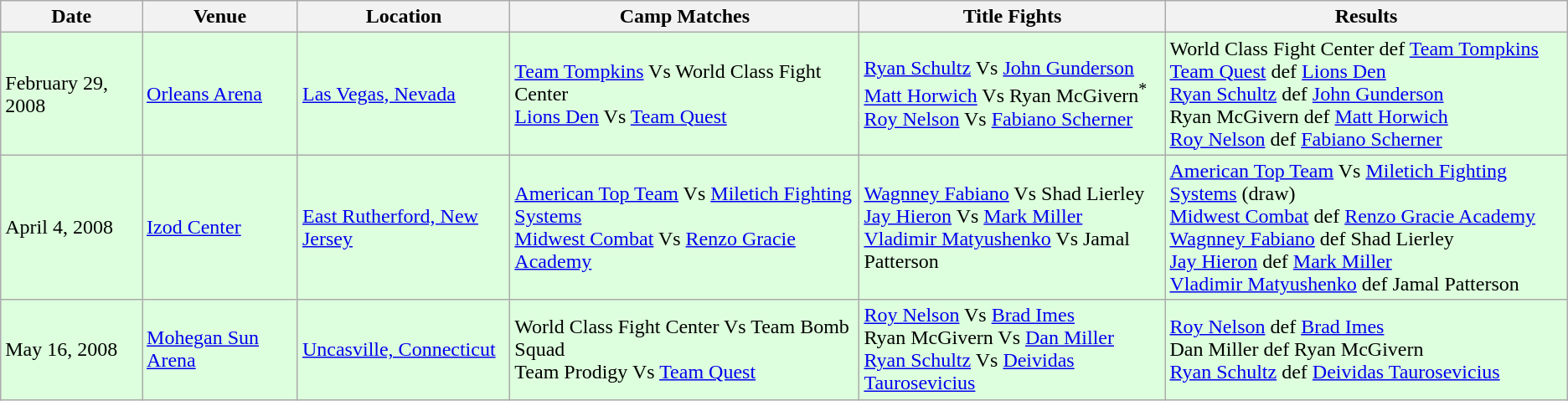<table class="wikitable">
<tr>
<th>Date</th>
<th>Venue</th>
<th>Location</th>
<th>Camp Matches</th>
<th>Title Fights</th>
<th>Results</th>
</tr>
<tr style="background: #ddffdd;">
<td>February 29, 2008</td>
<td><a href='#'>Orleans Arena</a></td>
<td><a href='#'>Las Vegas, Nevada</a></td>
<td><a href='#'>Team Tompkins</a> Vs World Class Fight Center <br> <a href='#'>Lions Den</a>  Vs <a href='#'>Team Quest</a></td>
<td><a href='#'>Ryan Schultz</a> Vs <a href='#'>John Gunderson</a> <br> <a href='#'>Matt Horwich</a> Vs Ryan McGivern<sup>*</sup> <br> <a href='#'>Roy Nelson</a> Vs <a href='#'>Fabiano Scherner</a></td>
<td>World Class Fight Center def <a href='#'>Team Tompkins</a> <br> <a href='#'>Team Quest</a> def <a href='#'>Lions Den</a> <br> <a href='#'>Ryan Schultz</a> def <a href='#'>John Gunderson</a> <br> Ryan McGivern def <a href='#'>Matt Horwich</a> <br> <a href='#'>Roy Nelson</a> def <a href='#'>Fabiano Scherner</a></td>
</tr>
<tr style="background: #ddffdd;">
<td>April 4, 2008</td>
<td><a href='#'>Izod Center</a></td>
<td><a href='#'>East Rutherford, New Jersey</a></td>
<td><a href='#'>American Top Team</a> Vs <a href='#'>Miletich Fighting Systems</a> <br> <a href='#'>Midwest Combat</a> Vs <a href='#'>Renzo Gracie Academy</a></td>
<td><a href='#'>Wagnney Fabiano</a> Vs Shad Lierley <br> <a href='#'>Jay Hieron</a> Vs <a href='#'>Mark Miller</a> <br> <a href='#'>Vladimir Matyushenko</a> Vs Jamal Patterson</td>
<td><a href='#'>American Top Team</a> Vs <a href='#'>Miletich Fighting Systems</a> (draw) <br> <a href='#'>Midwest Combat</a> def <a href='#'>Renzo Gracie Academy</a> <br> <a href='#'>Wagnney Fabiano</a> def Shad Lierley <br> <a href='#'>Jay Hieron</a> def <a href='#'>Mark Miller</a> <br> <a href='#'>Vladimir Matyushenko</a> def Jamal Patterson</td>
</tr>
<tr style="background: #ddffdd;">
<td>May 16, 2008</td>
<td><a href='#'>Mohegan Sun Arena</a></td>
<td><a href='#'>Uncasville, Connecticut</a></td>
<td>World Class Fight Center Vs Team Bomb Squad <br> Team Prodigy Vs <a href='#'>Team Quest</a></td>
<td><a href='#'>Roy Nelson</a> Vs <a href='#'>Brad Imes</a> <br> Ryan McGivern Vs <a href='#'>Dan Miller</a> <br> <a href='#'>Ryan Schultz</a> Vs <a href='#'>Deividas Taurosevicius</a></td>
<td><a href='#'>Roy Nelson</a> def <a href='#'>Brad Imes</a> <br> Dan Miller def Ryan McGivern <br> <a href='#'>Ryan Schultz</a> def <a href='#'>Deividas Taurosevicius</a></td>
</tr>
</table>
